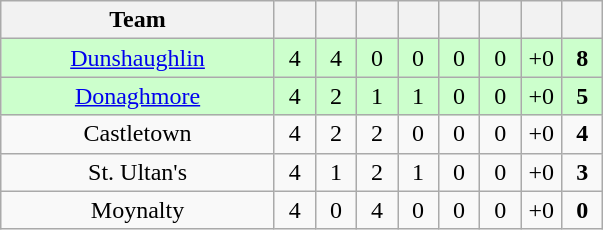<table class="wikitable" style="text-align:center">
<tr>
<th width="175">Team</th>
<th width="20"></th>
<th width="20"></th>
<th width="20"></th>
<th width="20"></th>
<th width="20"></th>
<th width="20"></th>
<th width="20"></th>
<th width="20"></th>
</tr>
<tr style="background:#cfc;">
<td><a href='#'>Dunshaughlin</a></td>
<td>4</td>
<td>4</td>
<td>0</td>
<td>0</td>
<td>0</td>
<td>0</td>
<td>+0</td>
<td><strong>8</strong></td>
</tr>
<tr style="background:#cfc;">
<td><a href='#'>Donaghmore</a></td>
<td>4</td>
<td>2</td>
<td>1</td>
<td>1</td>
<td>0</td>
<td>0</td>
<td>+0</td>
<td><strong>5</strong></td>
</tr>
<tr>
<td>Castletown</td>
<td>4</td>
<td>2</td>
<td>2</td>
<td>0</td>
<td>0</td>
<td>0</td>
<td>+0</td>
<td><strong>4</strong></td>
</tr>
<tr>
<td>St. Ultan's</td>
<td>4</td>
<td>1</td>
<td>2</td>
<td>1</td>
<td>0</td>
<td>0</td>
<td>+0</td>
<td><strong>3</strong></td>
</tr>
<tr>
<td>Moynalty</td>
<td>4</td>
<td>0</td>
<td>4</td>
<td>0</td>
<td>0</td>
<td>0</td>
<td>+0</td>
<td><strong>0</strong></td>
</tr>
</table>
